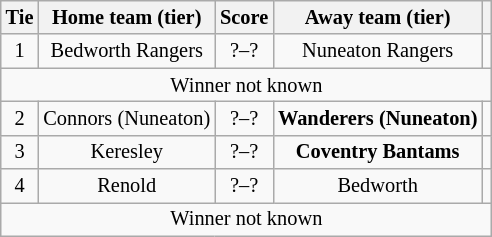<table class="wikitable" style="text-align:center; font-size:85%">
<tr>
<th>Tie</th>
<th>Home team (tier)</th>
<th>Score</th>
<th>Away team (tier)</th>
<th></th>
</tr>
<tr>
<td align="center">1</td>
<td>Bedworth Rangers</td>
<td align="center">?–?</td>
<td>Nuneaton Rangers</td>
<td></td>
</tr>
<tr>
<td colspan="5" align="center">Winner not known</td>
</tr>
<tr>
<td align="center">2</td>
<td>Connors (Nuneaton)</td>
<td align="center">?–?</td>
<td><strong>Wanderers (Nuneaton)</strong></td>
<td></td>
</tr>
<tr>
<td align="center">3</td>
<td>Keresley</td>
<td align="center">?–?</td>
<td><strong>Coventry Bantams</strong></td>
<td></td>
</tr>
<tr>
<td align="center">4</td>
<td>Renold</td>
<td align="center">?–?</td>
<td>Bedworth</td>
<td></td>
</tr>
<tr>
<td colspan="5" align="center">Winner not known</td>
</tr>
</table>
